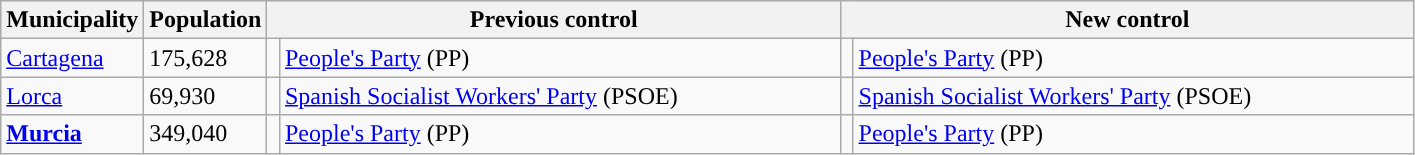<table class="wikitable sortable">
<tr>
<th>Municipality</th>
<th>Population</th>
<th colspan="2" style="width:375px;">Previous control</th>
<th colspan="2" style="width:375px;">New control</th>
</tr>
<tr>
<td><a href='#'>Cartagena</a></td>
<td>175,628</td>
<td width="1" style="color:inherit;background:"></td>
<td><a href='#'>People's Party</a> (PP)</td>
<td width="1" style="color:inherit;background:"></td>
<td><a href='#'>People's Party</a> (PP)</td>
</tr>
<tr>
<td><a href='#'>Lorca</a></td>
<td>69,930</td>
<td style="color:inherit;background:"></td>
<td><a href='#'>Spanish Socialist Workers' Party</a> (PSOE)</td>
<td style="color:inherit;background:"></td>
<td><a href='#'>Spanish Socialist Workers' Party</a> (PSOE)</td>
</tr>
<tr>
<td><strong><a href='#'>Murcia</a></strong></td>
<td>349,040</td>
<td style="color:inherit;background:"></td>
<td><a href='#'>People's Party</a> (PP)</td>
<td style="color:inherit;background:"></td>
<td><a href='#'>People's Party</a> (PP)</td>
</tr>
</table>
